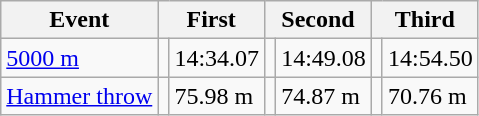<table class=wikitable>
<tr>
<th>Event</th>
<th colspan=2>First</th>
<th colspan=2>Second</th>
<th colspan=2>Third</th>
</tr>
<tr>
<td><a href='#'>5000 m</a></td>
<td></td>
<td>14:34.07 </td>
<td></td>
<td>14:49.08</td>
<td></td>
<td>14:54.50</td>
</tr>
<tr>
<td><a href='#'>Hammer throw</a></td>
<td></td>
<td>75.98 m </td>
<td></td>
<td>74.87 m</td>
<td></td>
<td>70.76 m</td>
</tr>
</table>
